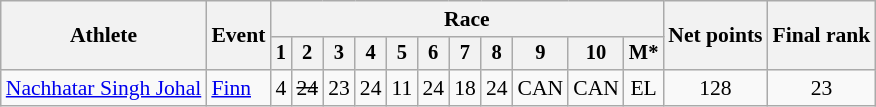<table class="wikitable" style="font-size:90%">
<tr>
<th rowspan="2">Athlete</th>
<th rowspan="2">Event</th>
<th colspan=11>Race</th>
<th rowspan=2>Net points</th>
<th rowspan=2>Final rank</th>
</tr>
<tr style="font-size:95%">
<th>1</th>
<th>2</th>
<th>3</th>
<th>4</th>
<th>5</th>
<th>6</th>
<th>7</th>
<th>8</th>
<th>9</th>
<th>10</th>
<th>M*</th>
</tr>
<tr align=center>
<td align=left><a href='#'>Nachhatar Singh Johal</a></td>
<td align=left><a href='#'>Finn</a></td>
<td>4</td>
<td><s>24</s></td>
<td>23</td>
<td>24</td>
<td>11</td>
<td>24</td>
<td>18</td>
<td>24</td>
<td>CAN</td>
<td>CAN</td>
<td>EL</td>
<td>128</td>
<td>23</td>
</tr>
</table>
